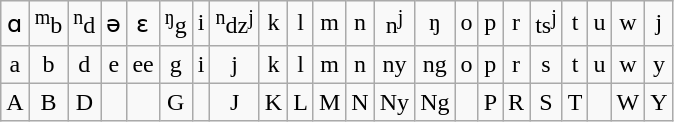<table class="wikitable" style=text-align:center>
<tr>
<td>ɑ</td>
<td><sup>m</sup>b</td>
<td><sup>n</sup>d</td>
<td>ə</td>
<td>ɛ</td>
<td><sup>ŋ</sup>g</td>
<td>i</td>
<td><sup>n</sup>dz<sup>j</sup></td>
<td>k</td>
<td>l</td>
<td>m</td>
<td>n</td>
<td>n<sup>j</sup></td>
<td>ŋ</td>
<td>o</td>
<td>p</td>
<td>r</td>
<td>ts<sup>j</sup></td>
<td>t</td>
<td>u</td>
<td>w</td>
<td>j</td>
</tr>
<tr>
<td>a</td>
<td>b</td>
<td>d</td>
<td>e</td>
<td>ee</td>
<td>g</td>
<td>i</td>
<td>j</td>
<td>k</td>
<td>l</td>
<td>m</td>
<td>n</td>
<td>ny</td>
<td>ng</td>
<td>o</td>
<td>p</td>
<td>r</td>
<td>s</td>
<td>t</td>
<td>u</td>
<td>w</td>
<td>y</td>
</tr>
<tr>
<td>A</td>
<td>B</td>
<td>D</td>
<td></td>
<td></td>
<td>G</td>
<td></td>
<td>J</td>
<td>K</td>
<td>L</td>
<td>M</td>
<td>N</td>
<td>Ny</td>
<td>Ng</td>
<td></td>
<td>P</td>
<td>R</td>
<td>S</td>
<td>T</td>
<td></td>
<td>W</td>
<td>Y</td>
</tr>
</table>
